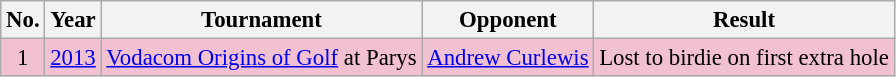<table class="wikitable" style="font-size:95%;">
<tr>
<th>No.</th>
<th>Year</th>
<th>Tournament</th>
<th>Opponent</th>
<th>Result</th>
</tr>
<tr style="background:#F2C1D1;">
<td align=center>1</td>
<td><a href='#'>2013</a></td>
<td><a href='#'>Vodacom Origins of Golf</a> at Parys</td>
<td> <a href='#'>Andrew Curlewis</a></td>
<td>Lost to birdie on first extra hole</td>
</tr>
</table>
